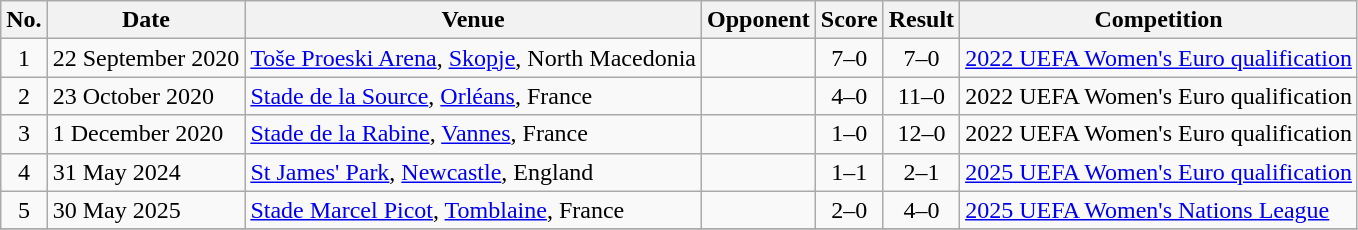<table class="wikitable sortable">
<tr>
<th scope="col">No.</th>
<th scope="col">Date</th>
<th scope="col">Venue</th>
<th scope="col">Opponent</th>
<th scope="col">Score</th>
<th scope="col">Result</th>
<th scope="col">Competition</th>
</tr>
<tr>
<td align="center">1</td>
<td>22 September 2020</td>
<td><a href='#'>Toše Proeski Arena</a>, <a href='#'>Skopje</a>, North Macedonia</td>
<td></td>
<td align="center">7–0</td>
<td align="center">7–0</td>
<td><a href='#'>2022 UEFA Women's Euro qualification</a></td>
</tr>
<tr>
<td align="center">2</td>
<td>23 October 2020</td>
<td><a href='#'>Stade de la Source</a>, <a href='#'>Orléans</a>, France</td>
<td></td>
<td align="center">4–0</td>
<td align="center">11–0</td>
<td>2022 UEFA Women's Euro qualification</td>
</tr>
<tr>
<td align="center">3</td>
<td>1 December 2020</td>
<td><a href='#'>Stade de la Rabine</a>, <a href='#'>Vannes</a>, France</td>
<td></td>
<td align="center">1–0</td>
<td align="center">12–0</td>
<td>2022 UEFA Women's Euro qualification</td>
</tr>
<tr>
<td align="center">4</td>
<td>31 May 2024</td>
<td><a href='#'>St James' Park</a>, <a href='#'>Newcastle</a>, England</td>
<td></td>
<td align="center">1–1</td>
<td align="center">2–1</td>
<td><a href='#'>2025 UEFA Women's Euro qualification</a></td>
</tr>
<tr>
<td align="center">5</td>
<td>30 May 2025</td>
<td><a href='#'>Stade Marcel Picot</a>, <a href='#'>Tomblaine</a>, France</td>
<td></td>
<td align="center">2–0</td>
<td align="center">4–0</td>
<td><a href='#'>2025 UEFA Women's Nations League</a></td>
</tr>
<tr>
</tr>
</table>
